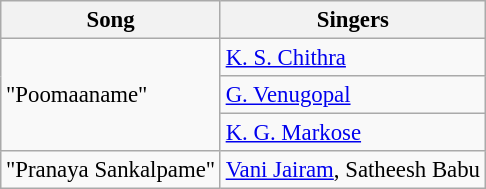<table class="wikitable" style="font-size:95%;">
<tr>
<th>Song</th>
<th>Singers</th>
</tr>
<tr>
<td rowspan="3">"Poomaaname"</td>
<td><a href='#'>K. S. Chithra</a></td>
</tr>
<tr>
<td><a href='#'>G. Venugopal</a></td>
</tr>
<tr>
<td><a href='#'>K. G. Markose</a></td>
</tr>
<tr>
<td>"Pranaya Sankalpame"</td>
<td><a href='#'>Vani Jairam</a>, Satheesh Babu</td>
</tr>
</table>
